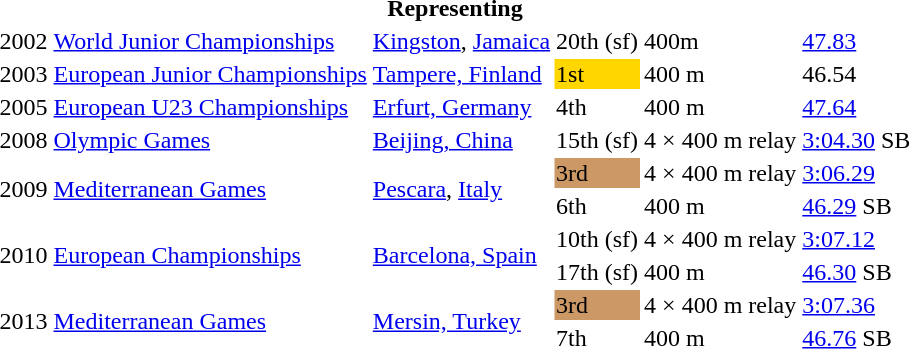<table>
<tr>
<th colspan="6">Representing </th>
</tr>
<tr>
<td>2002</td>
<td><a href='#'>World Junior Championships</a></td>
<td><a href='#'>Kingston</a>, <a href='#'>Jamaica</a></td>
<td>20th (sf)</td>
<td>400m</td>
<td><a href='#'>47.83</a></td>
</tr>
<tr>
<td>2003</td>
<td><a href='#'>European Junior Championships</a></td>
<td><a href='#'>Tampere, Finland</a></td>
<td bgcolor="gold">1st</td>
<td>400 m</td>
<td>46.54</td>
</tr>
<tr>
<td>2005</td>
<td><a href='#'>European U23 Championships</a></td>
<td><a href='#'>Erfurt, Germany</a></td>
<td>4th</td>
<td>400 m</td>
<td><a href='#'>47.64</a></td>
</tr>
<tr>
<td>2008</td>
<td><a href='#'>Olympic Games</a></td>
<td><a href='#'>Beijing, China</a></td>
<td>15th (sf)</td>
<td>4 × 400 m relay</td>
<td><a href='#'>3:04.30</a> SB</td>
</tr>
<tr>
<td rowspan=2>2009</td>
<td rowspan=2><a href='#'>Mediterranean Games</a></td>
<td rowspan=2><a href='#'>Pescara</a>, <a href='#'>Italy</a></td>
<td bgcolor="cc9966">3rd</td>
<td>4 × 400 m relay</td>
<td><a href='#'>3:06.29</a></td>
</tr>
<tr>
<td>6th</td>
<td>400 m</td>
<td><a href='#'>46.29</a> SB</td>
</tr>
<tr>
<td rowspan=2>2010</td>
<td rowspan=2><a href='#'>European Championships</a></td>
<td rowspan=2><a href='#'>Barcelona, Spain</a></td>
<td>10th (sf)</td>
<td>4 × 400 m relay</td>
<td><a href='#'>3:07.12</a></td>
</tr>
<tr>
<td>17th (sf)</td>
<td>400 m</td>
<td><a href='#'>46.30</a> SB</td>
</tr>
<tr>
<td rowspan=2>2013</td>
<td rowspan=2><a href='#'>Mediterranean Games</a></td>
<td rowspan=2><a href='#'>Mersin, Turkey</a></td>
<td bgcolor="cc9966">3rd</td>
<td>4 × 400 m relay</td>
<td><a href='#'>3:07.36</a></td>
</tr>
<tr>
<td>7th</td>
<td>400 m</td>
<td><a href='#'>46.76</a> SB</td>
</tr>
</table>
